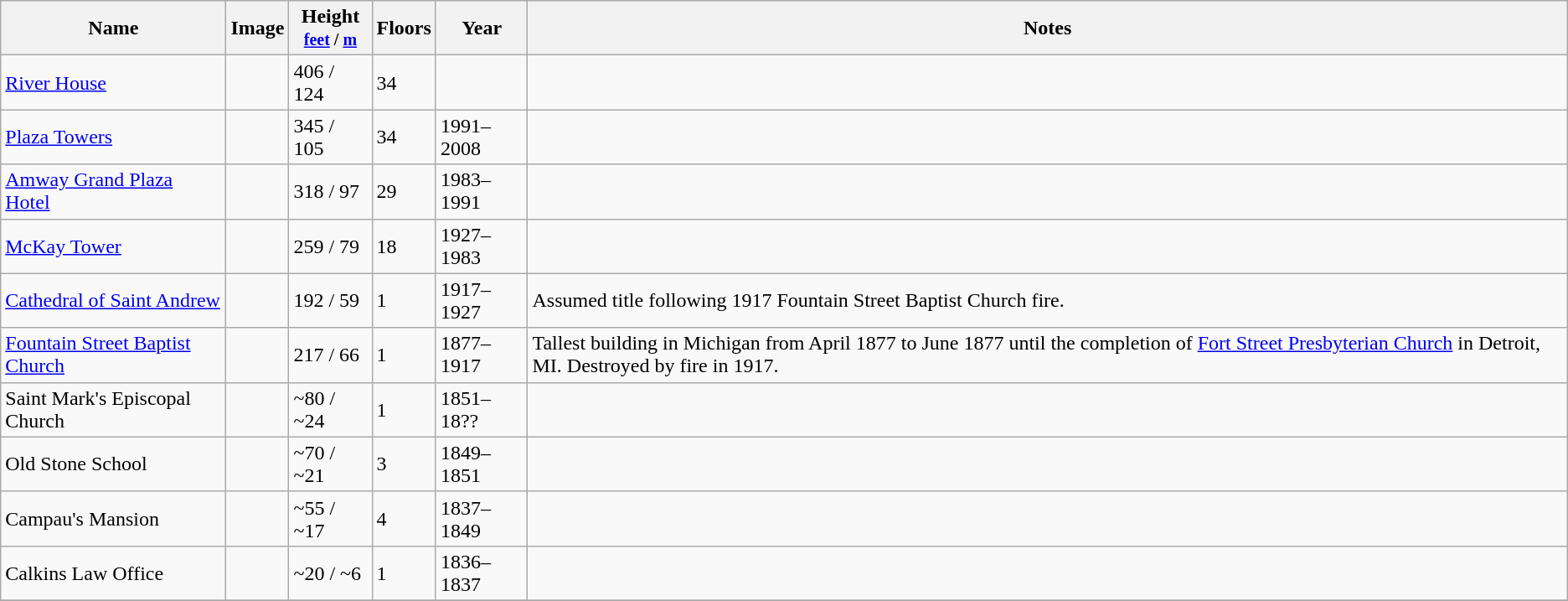<table class="wikitable sortable">
<tr>
<th>Name</th>
<th>Image</th>
<th>Height<br><small><a href='#'>feet</a> / <a href='#'>m</a></small></th>
<th>Floors</th>
<th>Year</th>
<th class="unsortable">Notes</th>
</tr>
<tr>
<td><a href='#'>River House</a></td>
<td></td>
<td>406 / 124</td>
<td>34</td>
<td></td>
<td></td>
</tr>
<tr>
<td><a href='#'>Plaza Towers</a></td>
<td></td>
<td>345 / 105</td>
<td>34</td>
<td>1991–2008</td>
<td></td>
</tr>
<tr>
<td><a href='#'>Amway Grand Plaza Hotel</a></td>
<td></td>
<td>318 / 97</td>
<td>29</td>
<td>1983–1991</td>
<td></td>
</tr>
<tr>
<td><a href='#'>McKay Tower</a></td>
<td></td>
<td>259 / 79</td>
<td>18</td>
<td>1927–1983</td>
<td></td>
</tr>
<tr>
<td><a href='#'>Cathedral of Saint Andrew</a></td>
<td></td>
<td>192 / 59</td>
<td>1</td>
<td>1917–1927</td>
<td>Assumed title following 1917 Fountain Street Baptist Church fire.</td>
</tr>
<tr>
<td><a href='#'>Fountain Street Baptist Church</a></td>
<td></td>
<td>217 / 66</td>
<td>1</td>
<td>1877–1917</td>
<td>Tallest building in Michigan from April 1877 to June 1877 until the completion of <a href='#'>Fort Street Presbyterian Church</a> in Detroit, MI. Destroyed by fire in 1917.</td>
</tr>
<tr>
<td>Saint Mark's Episcopal Church</td>
<td></td>
<td>~80 / ~24</td>
<td>1</td>
<td>1851–18??</td>
<td></td>
</tr>
<tr>
<td>Old Stone School</td>
<td></td>
<td>~70 / ~21</td>
<td>3</td>
<td>1849–1851</td>
<td></td>
</tr>
<tr>
<td>Campau's Mansion</td>
<td></td>
<td>~55 / ~17</td>
<td>4</td>
<td>1837–1849</td>
<td></td>
</tr>
<tr>
<td>Calkins Law Office</td>
<td></td>
<td>~20 / ~6</td>
<td>1</td>
<td>1836–1837</td>
<td></td>
</tr>
<tr>
</tr>
</table>
